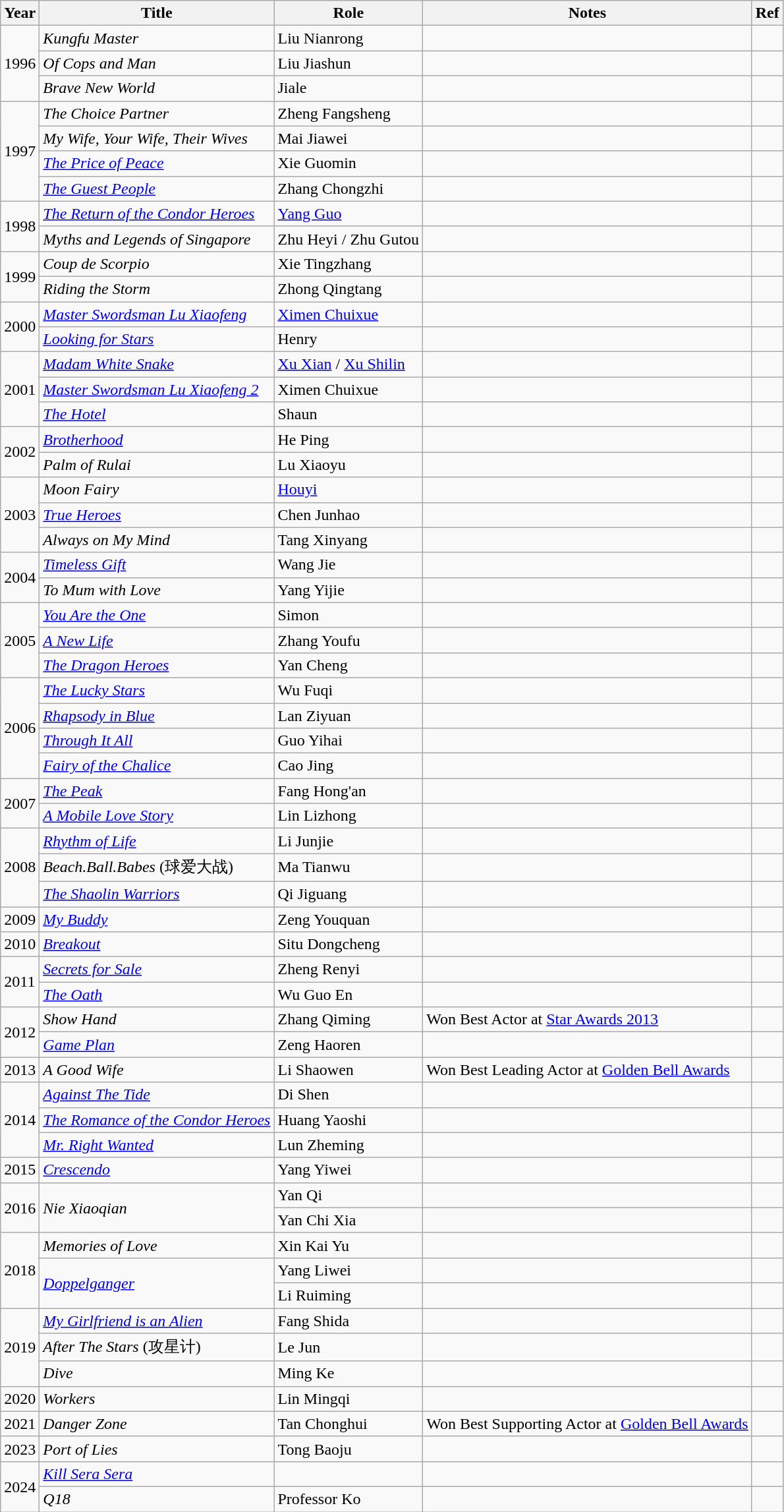<table class="wikitable sortable">
<tr>
<th>Year</th>
<th>Title</th>
<th>Role</th>
<th class="unsortable">Notes</th>
<th class="unsortable">Ref</th>
</tr>
<tr>
<td rowspan="3">1996</td>
<td><em>Kungfu Master</em></td>
<td>Liu Nianrong</td>
<td></td>
<td></td>
</tr>
<tr>
<td><em>Of Cops and Man</em></td>
<td>Liu Jiashun</td>
<td></td>
<td></td>
</tr>
<tr>
<td><em>Brave New World</em></td>
<td>Jiale</td>
<td></td>
<td></td>
</tr>
<tr>
<td rowspan="4">1997</td>
<td><em>The Choice Partner</em></td>
<td>Zheng Fangsheng</td>
<td></td>
<td></td>
</tr>
<tr>
<td><em>My Wife, Your Wife, Their Wives</em></td>
<td>Mai Jiawei</td>
<td></td>
<td></td>
</tr>
<tr>
<td><em><a href='#'>The Price of Peace</a></em></td>
<td>Xie Guomin</td>
<td></td>
<td></td>
</tr>
<tr>
<td><em><a href='#'>The Guest People</a></em></td>
<td>Zhang Chongzhi</td>
<td></td>
<td></td>
</tr>
<tr>
<td rowspan="2">1998</td>
<td><em><a href='#'>The Return of the Condor Heroes</a></em></td>
<td><a href='#'>Yang Guo</a></td>
<td></td>
<td></td>
</tr>
<tr>
<td><em>Myths and Legends of Singapore</em></td>
<td>Zhu Heyi / Zhu Gutou</td>
<td></td>
<td></td>
</tr>
<tr>
<td rowspan="2">1999</td>
<td><em>Coup de Scorpio</em></td>
<td>Xie Tingzhang</td>
<td></td>
<td></td>
</tr>
<tr>
<td><em>Riding the Storm</em></td>
<td>Zhong Qingtang</td>
<td></td>
<td></td>
</tr>
<tr>
<td rowspan="2">2000</td>
<td><em><a href='#'>Master Swordsman Lu Xiaofeng</a></em></td>
<td><a href='#'>Ximen Chuixue</a></td>
<td></td>
<td></td>
</tr>
<tr>
<td><em><a href='#'>Looking for Stars</a></em></td>
<td>Henry</td>
<td></td>
<td></td>
</tr>
<tr>
<td rowspan="3">2001</td>
<td><em><a href='#'>Madam White Snake</a></em></td>
<td><a href='#'>Xu Xian</a> / <a href='#'>Xu Shilin</a></td>
<td></td>
<td></td>
</tr>
<tr>
<td><em><a href='#'>Master Swordsman Lu Xiaofeng 2</a></em></td>
<td>Ximen Chuixue</td>
<td></td>
<td></td>
</tr>
<tr>
<td><em><a href='#'>The Hotel</a></em></td>
<td>Shaun</td>
<td></td>
<td></td>
</tr>
<tr>
<td rowspan="2">2002</td>
<td><em><a href='#'>Brotherhood</a></em></td>
<td>He Ping</td>
<td></td>
<td></td>
</tr>
<tr>
<td><em>Palm of Rulai</em></td>
<td>Lu Xiaoyu</td>
<td></td>
<td></td>
</tr>
<tr>
<td rowspan="3">2003</td>
<td><em>Moon Fairy</em></td>
<td><a href='#'>Houyi</a></td>
<td></td>
<td></td>
</tr>
<tr>
<td><em><a href='#'>True Heroes</a></em></td>
<td>Chen Junhao</td>
<td></td>
<td></td>
</tr>
<tr>
<td><em>Always on My Mind</em></td>
<td>Tang Xinyang</td>
<td></td>
<td></td>
</tr>
<tr>
<td rowspan="2">2004</td>
<td><em><a href='#'>Timeless Gift</a></em></td>
<td>Wang Jie</td>
<td></td>
<td></td>
</tr>
<tr>
<td><em>To Mum with Love</em></td>
<td>Yang Yijie</td>
<td></td>
<td></td>
</tr>
<tr>
<td rowspan="3">2005</td>
<td><em><a href='#'>You Are the One</a></em></td>
<td>Simon</td>
<td></td>
</tr>
<tr>
<td><em><a href='#'>A New Life</a></em></td>
<td>Zhang Youfu</td>
<td></td>
<td></td>
</tr>
<tr>
<td><em><a href='#'>The Dragon Heroes</a></em></td>
<td>Yan Cheng</td>
<td></td>
<td></td>
</tr>
<tr>
<td rowspan="4">2006</td>
<td><em><a href='#'>The Lucky Stars</a></em></td>
<td>Wu Fuqi</td>
<td></td>
<td></td>
</tr>
<tr>
<td><em><a href='#'>Rhapsody in Blue</a></em></td>
<td>Lan Ziyuan</td>
<td></td>
<td></td>
</tr>
<tr>
<td><em><a href='#'>Through It All</a></em></td>
<td>Guo Yihai</td>
<td></td>
<td></td>
</tr>
<tr>
<td><em><a href='#'>Fairy of the Chalice</a></em></td>
<td>Cao Jing</td>
<td></td>
<td></td>
</tr>
<tr>
<td rowspan="2">2007</td>
<td><em><a href='#'>The Peak</a></em></td>
<td>Fang Hong'an</td>
<td></td>
</tr>
<tr>
<td><em><a href='#'>A Mobile Love Story</a></em></td>
<td>Lin Lizhong</td>
<td></td>
<td></td>
</tr>
<tr>
<td rowspan="3">2008</td>
<td><em><a href='#'>Rhythm of Life</a></em></td>
<td>Li Junjie</td>
<td></td>
<td></td>
</tr>
<tr>
<td><em>Beach.Ball.Babes</em> (球爱大战)</td>
<td>Ma Tianwu</td>
<td></td>
<td></td>
</tr>
<tr>
<td><em><a href='#'>The Shaolin Warriors</a></em></td>
<td>Qi Jiguang</td>
<td></td>
<td></td>
</tr>
<tr>
<td>2009</td>
<td><em><a href='#'>My Buddy</a></em></td>
<td>Zeng Youquan</td>
<td></td>
<td></td>
</tr>
<tr>
<td>2010</td>
<td><em><a href='#'>Breakout</a></em></td>
<td>Situ Dongcheng</td>
<td></td>
<td></td>
</tr>
<tr>
<td rowspan="2">2011</td>
<td><em><a href='#'>Secrets for Sale</a></em></td>
<td>Zheng Renyi</td>
<td></td>
<td></td>
</tr>
<tr>
<td><em><a href='#'>The Oath</a></em></td>
<td>Wu Guo En</td>
<td></td>
<td></td>
</tr>
<tr>
<td rowspan="2">2012</td>
<td><em>Show Hand</em></td>
<td>Zhang Qiming</td>
<td>Won Best Actor at <a href='#'>Star Awards 2013</a></td>
<td></td>
</tr>
<tr>
<td><em><a href='#'>Game Plan</a></em></td>
<td>Zeng Haoren</td>
<td></td>
<td></td>
</tr>
<tr>
<td>2013</td>
<td><em>A Good Wife</em></td>
<td>Li Shaowen</td>
<td>Won Best Leading Actor at <a href='#'>Golden Bell Awards</a></td>
<td></td>
</tr>
<tr>
<td rowspan="3">2014</td>
<td><em><a href='#'>Against The Tide</a></em></td>
<td>Di Shen</td>
<td></td>
<td></td>
</tr>
<tr>
<td><em><a href='#'>The Romance of the Condor Heroes</a></em></td>
<td>Huang Yaoshi</td>
<td></td>
<td></td>
</tr>
<tr>
<td><em><a href='#'>Mr. Right Wanted</a></em></td>
<td>Lun Zheming</td>
<td></td>
<td></td>
</tr>
<tr>
<td>2015</td>
<td><em><a href='#'>Crescendo</a></em></td>
<td>Yang Yiwei</td>
<td></td>
<td></td>
</tr>
<tr>
<td rowspan="2">2016</td>
<td rowspan="2"><em>Nie Xiaoqian</em></td>
<td>Yan Qi</td>
<td></td>
<td></td>
</tr>
<tr>
<td>Yan Chi Xia</td>
<td></td>
</tr>
<tr>
<td rowspan="3">2018</td>
<td><em>Memories of Love</em></td>
<td>Xin Kai Yu</td>
<td></td>
<td></td>
</tr>
<tr>
<td rowspan="2"><a href='#'><em>Doppelganger</em></a></td>
<td>Yang Liwei</td>
<td></td>
<td></td>
</tr>
<tr>
<td>Li Ruiming</td>
<td></td>
<td></td>
</tr>
<tr>
<td rowspan="3">2019</td>
<td><em><a href='#'>My Girlfriend is an Alien</a></em></td>
<td>Fang Shida</td>
<td></td>
<td></td>
</tr>
<tr>
<td><em>After The Stars</em> (攻星计)</td>
<td>Le Jun</td>
<td></td>
<td></td>
</tr>
<tr>
<td><em>Dive</em></td>
<td>Ming Ke</td>
<td></td>
<td></td>
</tr>
<tr>
<td>2020</td>
<td><em>Workers</em></td>
<td>Lin Mingqi</td>
<td></td>
<td></td>
</tr>
<tr>
<td>2021</td>
<td><em>Danger Zone</em></td>
<td>Tan Chonghui</td>
<td>Won Best Supporting Actor at <a href='#'>Golden Bell Awards</a></td>
<td></td>
</tr>
<tr>
<td>2023</td>
<td><em>Port of Lies</em></td>
<td>Tong Baoju</td>
<td></td>
<td></td>
</tr>
<tr>
<td rowspan=2>2024</td>
<td><em><a href='#'>Kill Sera Sera</a></em></td>
<td></td>
<td></td>
<td></td>
</tr>
<tr>
<td><em>Q18</em></td>
<td>Professor Ko</td>
<td></td>
<td></td>
</tr>
</table>
